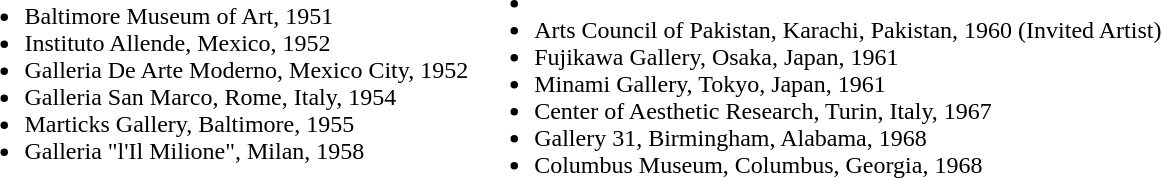<table>
<tr>
<td><br><ul><li>Baltimore Museum of Art, 1951</li><li>Instituto Allende, Mexico, 1952</li><li>Galleria De Arte Moderno, Mexico City, 1952</li><li>Galleria San Marco, Rome, Italy, 1954</li><li>Marticks Gallery, Baltimore, 1955</li><li>Galleria "l'Il Milione", Milan, 1958</li></ul></td>
<td><br><ul><li></li><li>Arts Council of Pakistan, Karachi, Pakistan, 1960 (Invited Artist)</li><li>Fujikawa Gallery, Osaka, Japan, 1961</li><li>Minami Gallery, Tokyo, Japan, 1961</li><li>Center of Aesthetic Research, Turin, Italy, 1967</li><li>Gallery 31, Birmingham, Alabama, 1968</li><li>Columbus Museum, Columbus, Georgia, 1968</li></ul></td>
</tr>
</table>
